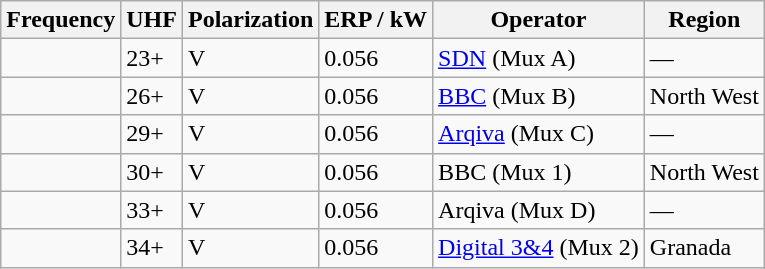<table class="wikitable sortable">
<tr>
<th>Frequency</th>
<th>UHF</th>
<th>Polarization</th>
<th>ERP / kW</th>
<th>Operator</th>
<th>Region</th>
</tr>
<tr>
<td></td>
<td>23+</td>
<td>V</td>
<td>0.056</td>
<td><a href='#'>SDN</a> (Mux A)</td>
<td>—</td>
</tr>
<tr>
<td></td>
<td>26+</td>
<td>V</td>
<td>0.056</td>
<td><a href='#'>BBC</a> (Mux B)</td>
<td>North West</td>
</tr>
<tr>
<td></td>
<td>29+</td>
<td>V</td>
<td>0.056</td>
<td><a href='#'>Arqiva</a> (Mux C)</td>
<td>—</td>
</tr>
<tr>
<td></td>
<td>30+</td>
<td>V</td>
<td>0.056</td>
<td>BBC (Mux 1)</td>
<td>North West</td>
</tr>
<tr>
<td></td>
<td>33+</td>
<td>V</td>
<td>0.056</td>
<td>Arqiva (Mux D)</td>
<td>—</td>
</tr>
<tr>
<td></td>
<td>34+</td>
<td>V</td>
<td>0.056</td>
<td><a href='#'>Digital 3&4</a> (Mux 2)</td>
<td>Granada</td>
</tr>
</table>
